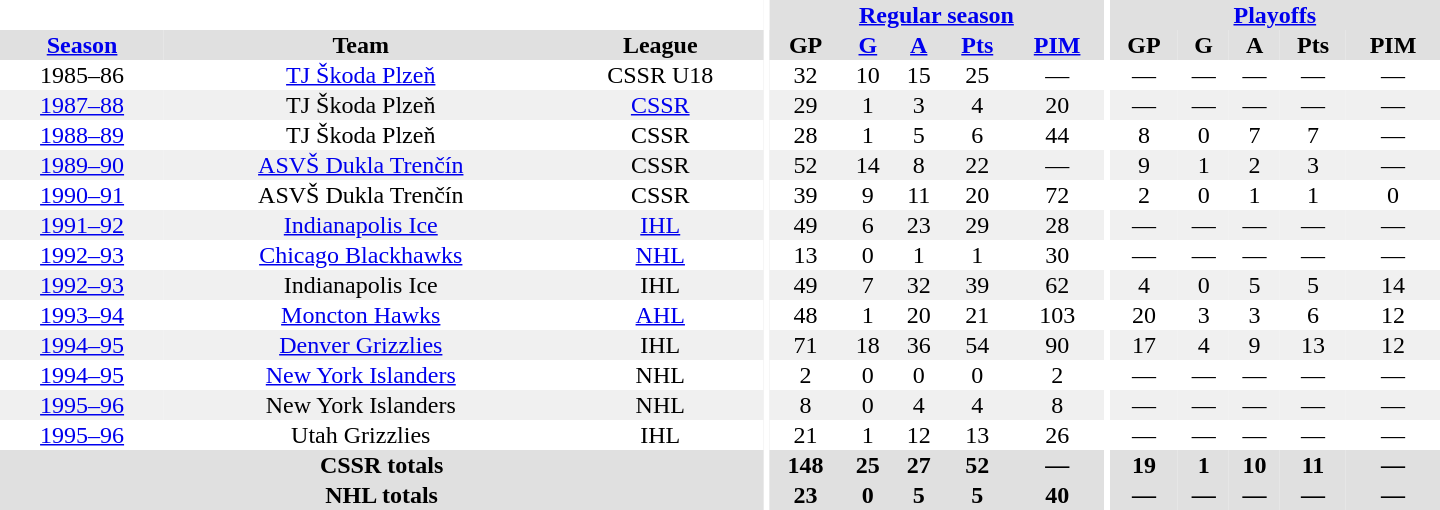<table border="0" cellpadding="1" cellspacing="0" style="text-align:center; width:60em">
<tr bgcolor="#e0e0e0">
<th colspan="3" bgcolor="#ffffff"></th>
<th rowspan="100" bgcolor="#ffffff"></th>
<th colspan="5"><a href='#'>Regular season</a></th>
<th rowspan="100" bgcolor="#ffffff"></th>
<th colspan="5"><a href='#'>Playoffs</a></th>
</tr>
<tr bgcolor="#e0e0e0">
<th><a href='#'>Season</a></th>
<th>Team</th>
<th>League</th>
<th>GP</th>
<th><a href='#'>G</a></th>
<th><a href='#'>A</a></th>
<th><a href='#'>Pts</a></th>
<th><a href='#'>PIM</a></th>
<th>GP</th>
<th>G</th>
<th>A</th>
<th>Pts</th>
<th>PIM</th>
</tr>
<tr>
<td>1985–86</td>
<td><a href='#'>TJ Škoda Plzeň</a></td>
<td>CSSR U18</td>
<td>32</td>
<td>10</td>
<td>15</td>
<td>25</td>
<td>—</td>
<td>—</td>
<td>—</td>
<td>—</td>
<td>—</td>
<td>—</td>
</tr>
<tr bgcolor="#f0f0f0">
<td><a href='#'>1987–88</a></td>
<td>TJ Škoda Plzeň</td>
<td><a href='#'>CSSR</a></td>
<td>29</td>
<td>1</td>
<td>3</td>
<td>4</td>
<td>20</td>
<td>—</td>
<td>—</td>
<td>—</td>
<td>—</td>
<td>—</td>
</tr>
<tr>
<td><a href='#'>1988–89</a></td>
<td>TJ Škoda Plzeň</td>
<td>CSSR</td>
<td>28</td>
<td>1</td>
<td>5</td>
<td>6</td>
<td>44</td>
<td>8</td>
<td>0</td>
<td>7</td>
<td>7</td>
<td>—</td>
</tr>
<tr bgcolor="#f0f0f0">
<td><a href='#'>1989–90</a></td>
<td><a href='#'>ASVŠ Dukla Trenčín</a></td>
<td>CSSR</td>
<td>52</td>
<td>14</td>
<td>8</td>
<td>22</td>
<td>—</td>
<td>9</td>
<td>1</td>
<td>2</td>
<td>3</td>
<td>—</td>
</tr>
<tr>
<td><a href='#'>1990–91</a></td>
<td>ASVŠ Dukla Trenčín</td>
<td>CSSR</td>
<td>39</td>
<td>9</td>
<td>11</td>
<td>20</td>
<td>72</td>
<td>2</td>
<td>0</td>
<td>1</td>
<td>1</td>
<td>0</td>
</tr>
<tr bgcolor="#f0f0f0">
<td><a href='#'>1991–92</a></td>
<td><a href='#'>Indianapolis Ice</a></td>
<td><a href='#'>IHL</a></td>
<td>49</td>
<td>6</td>
<td>23</td>
<td>29</td>
<td>28</td>
<td>—</td>
<td>—</td>
<td>—</td>
<td>—</td>
<td>—</td>
</tr>
<tr>
<td><a href='#'>1992–93</a></td>
<td><a href='#'>Chicago Blackhawks</a></td>
<td><a href='#'>NHL</a></td>
<td>13</td>
<td>0</td>
<td>1</td>
<td>1</td>
<td>30</td>
<td>—</td>
<td>—</td>
<td>—</td>
<td>—</td>
<td>—</td>
</tr>
<tr bgcolor="#f0f0f0">
<td><a href='#'>1992–93</a></td>
<td>Indianapolis Ice</td>
<td>IHL</td>
<td>49</td>
<td>7</td>
<td>32</td>
<td>39</td>
<td>62</td>
<td>4</td>
<td>0</td>
<td>5</td>
<td>5</td>
<td>14</td>
</tr>
<tr>
<td><a href='#'>1993–94</a></td>
<td><a href='#'>Moncton Hawks</a></td>
<td><a href='#'>AHL</a></td>
<td>48</td>
<td>1</td>
<td>20</td>
<td>21</td>
<td>103</td>
<td>20</td>
<td>3</td>
<td>3</td>
<td>6</td>
<td>12</td>
</tr>
<tr bgcolor="#f0f0f0">
<td><a href='#'>1994–95</a></td>
<td><a href='#'>Denver Grizzlies</a></td>
<td>IHL</td>
<td>71</td>
<td>18</td>
<td>36</td>
<td>54</td>
<td>90</td>
<td>17</td>
<td>4</td>
<td>9</td>
<td>13</td>
<td>12</td>
</tr>
<tr>
<td><a href='#'>1994–95</a></td>
<td><a href='#'>New York Islanders</a></td>
<td>NHL</td>
<td>2</td>
<td>0</td>
<td>0</td>
<td>0</td>
<td>2</td>
<td>—</td>
<td>—</td>
<td>—</td>
<td>—</td>
<td>—</td>
</tr>
<tr bgcolor="#f0f0f0">
<td><a href='#'>1995–96</a></td>
<td>New York Islanders</td>
<td>NHL</td>
<td>8</td>
<td>0</td>
<td>4</td>
<td>4</td>
<td>8</td>
<td>—</td>
<td>—</td>
<td>—</td>
<td>—</td>
<td>—</td>
</tr>
<tr>
<td><a href='#'>1995–96</a></td>
<td>Utah Grizzlies</td>
<td>IHL</td>
<td>21</td>
<td>1</td>
<td>12</td>
<td>13</td>
<td>26</td>
<td>—</td>
<td>—</td>
<td>—</td>
<td>—</td>
<td>—</td>
</tr>
<tr bgcolor="#e0e0e0">
<th colspan="3">CSSR totals</th>
<th>148</th>
<th>25</th>
<th>27</th>
<th>52</th>
<th>—</th>
<th>19</th>
<th>1</th>
<th>10</th>
<th>11</th>
<th>—</th>
</tr>
<tr bgcolor="#e0e0e0">
<th colspan="3">NHL totals</th>
<th>23</th>
<th>0</th>
<th>5</th>
<th>5</th>
<th>40</th>
<th>—</th>
<th>—</th>
<th>—</th>
<th>—</th>
<th>—</th>
</tr>
</table>
